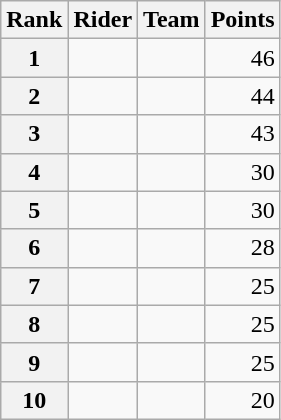<table class="wikitable" margin-bottom:0;">
<tr>
<th scope="col">Rank</th>
<th scope="col">Rider</th>
<th scope="col">Team</th>
<th scope="col">Points</th>
</tr>
<tr>
<th scope="row">1</th>
<td> </td>
<td></td>
<td align="right">46</td>
</tr>
<tr>
<th scope="row">2</th>
<td></td>
<td></td>
<td align="right">44</td>
</tr>
<tr>
<th scope="row">3</th>
<td></td>
<td></td>
<td align="right">43</td>
</tr>
<tr>
<th scope="row">4</th>
<td></td>
<td></td>
<td align="right">30</td>
</tr>
<tr>
<th scope="row">5</th>
<td></td>
<td></td>
<td align="right">30</td>
</tr>
<tr>
<th scope="row">6</th>
<td></td>
<td></td>
<td align="right">28</td>
</tr>
<tr>
<th scope="row">7</th>
<td></td>
<td></td>
<td align="right">25</td>
</tr>
<tr>
<th scope="row">8</th>
<td></td>
<td></td>
<td align="right">25</td>
</tr>
<tr>
<th scope="row">9</th>
<td></td>
<td></td>
<td align="right">25</td>
</tr>
<tr>
<th scope="row">10</th>
<td> </td>
<td></td>
<td align="right">20</td>
</tr>
</table>
